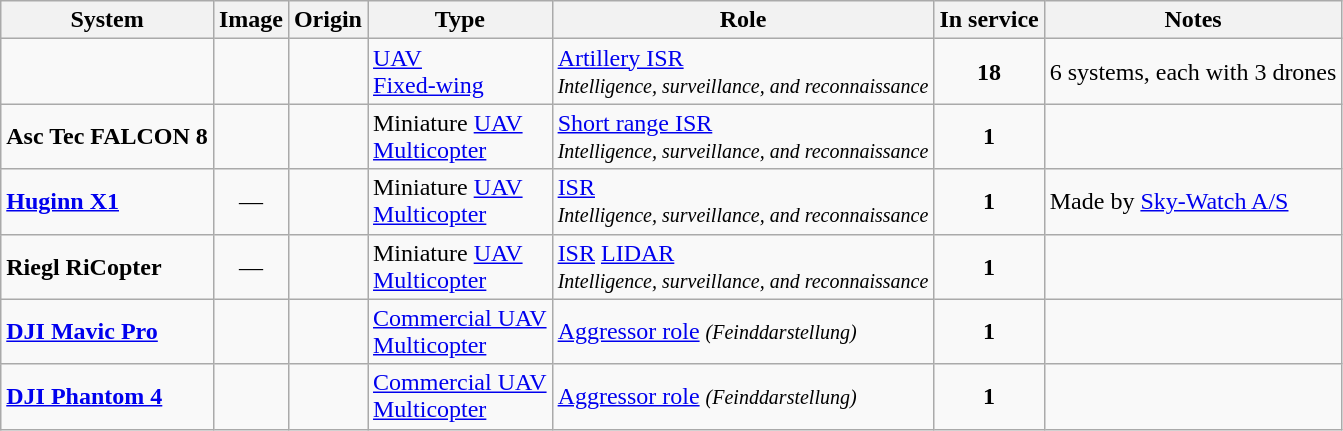<table class="wikitable">
<tr>
<th>System</th>
<th>Image</th>
<th>Origin</th>
<th>Type</th>
<th>Role</th>
<th>In service</th>
<th>Notes</th>
</tr>
<tr>
<td><strong></strong></td>
<td style="text-align: center; "></td>
<td></td>
<td><a href='#'>UAV</a><br><a href='#'>Fixed-wing</a></td>
<td><a href='#'>Artillery ISR</a><br><small><em>Intelligence, surveillance, and reconnaissance</em></small></td>
<td style="text-align: center; "><strong>18</strong></td>
<td>6 systems, each with 3 drones<br></td>
</tr>
<tr>
<td><strong>Asc Tec FALCON 8</strong></td>
<td style="text-align: center; "></td>
<td></td>
<td>Miniature <a href='#'>UAV</a><br><a href='#'>Multicopter</a></td>
<td><a href='#'>Short range ISR</a><br><small><em>Intelligence, surveillance, and reconnaissance</em></small></td>
<td style="text-align: center; "><strong>1</strong></td>
<td></td>
</tr>
<tr>
<td><strong><a href='#'>Huginn X1</a></strong></td>
<td style="text-align: center; ">—</td>
<td></td>
<td>Miniature <a href='#'>UAV</a><br><a href='#'>Multicopter</a></td>
<td><a href='#'>ISR</a><br><small><em>Intelligence, surveillance, and reconnaissance</em></small></td>
<td style="text-align: center; "><strong>1</strong></td>
<td>Made by <a href='#'>Sky-Watch A/S</a></td>
</tr>
<tr>
<td><strong>Riegl RiCopter</strong></td>
<td style="text-align: center; ">—</td>
<td></td>
<td>Miniature <a href='#'>UAV</a><br><a href='#'>Multicopter</a></td>
<td><a href='#'>ISR</a> <a href='#'>LIDAR</a><br><small><em>Intelligence, surveillance, and reconnaissance</em></small></td>
<td style="text-align: center; "><strong>1</strong></td>
<td></td>
</tr>
<tr>
<td><strong><a href='#'>DJI Mavic Pro</a></strong></td>
<td style="text-align: center; "></td>
<td></td>
<td><a href='#'>Commercial UAV</a><br><a href='#'>Multicopter</a></td>
<td><a href='#'>Aggressor role</a> <em><small>(Feinddarstellung)</small></em></td>
<td style="text-align: center; "><strong>1</strong></td>
<td></td>
</tr>
<tr>
<td><strong><a href='#'>DJI Phantom 4</a></strong></td>
<td style="text-align: center; "></td>
<td><small></small></td>
<td><a href='#'>Commercial UAV</a><br><a href='#'>Multicopter</a></td>
<td><a href='#'>Aggressor role</a> <small><em>(Feinddarstellung)</em></small></td>
<td style="text-align: center; "><strong>1</strong></td>
<td></td>
</tr>
</table>
